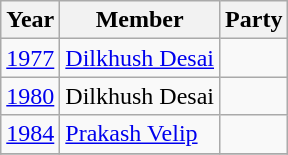<table class="wikitable sortable">
<tr>
<th>Year</th>
<th>Member</th>
<th colspan="2">Party</th>
</tr>
<tr>
<td><a href='#'>1977</a></td>
<td><a href='#'>Dilkhush Desai</a></td>
<td></td>
</tr>
<tr>
<td><a href='#'>1980</a></td>
<td>Dilkhush Desai</td>
<td></td>
</tr>
<tr>
<td><a href='#'>1984</a></td>
<td><a href='#'>Prakash Velip</a></td>
<td></td>
</tr>
<tr>
</tr>
</table>
